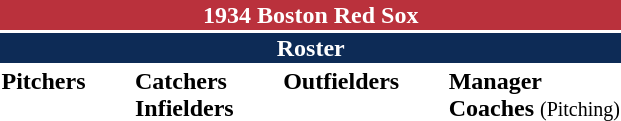<table class="toccolours" style="text-align: left;">
<tr>
<th colspan="10" style="background-color: #ba313c; color: white; text-align: center;">1934 Boston Red Sox</th>
</tr>
<tr>
<td colspan="10" style="background-color: #0d2b56; color: white; text-align: center;"><strong>Roster</strong></td>
</tr>
<tr>
<td valign="top"><strong>Pitchers</strong><br>











</td>
<td width="25px"></td>
<td valign="top"><strong>Catchers</strong><br>


<strong>Infielders</strong>









</td>
<td width="25px"></td>
<td valign="top"><strong>Outfielders</strong><br>






</td>
<td width="25px"></td>
<td valign="top"><strong>Manager</strong><br>
<strong>Coaches</strong>


 <small>(Pitching)</small></td>
</tr>
<tr>
</tr>
</table>
